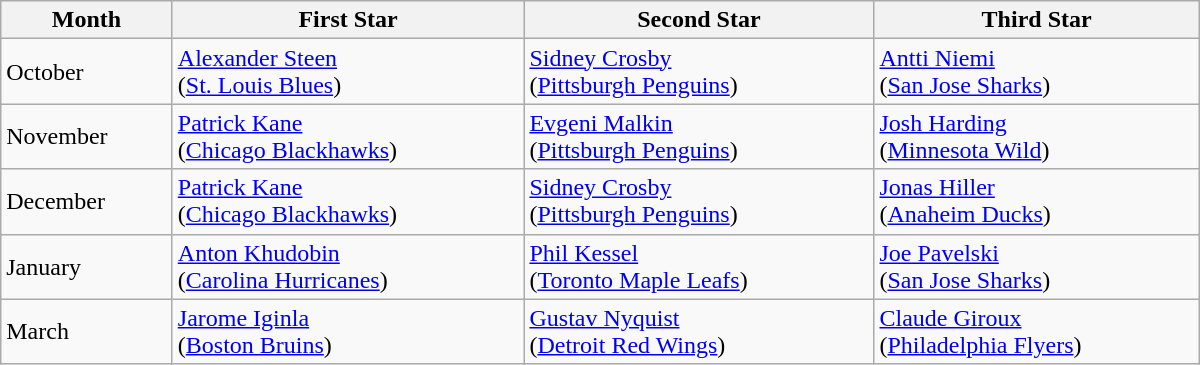<table class="wikitable" style="width: 50em;">
<tr style="text-align:center;">
<th>Month</th>
<th>First Star</th>
<th>Second Star</th>
<th>Third Star</th>
</tr>
<tr>
<td>October</td>
<td><a href='#'>Alexander Steen</a><br>(<a href='#'>St. Louis Blues</a>)</td>
<td><a href='#'>Sidney Crosby</a><br>(<a href='#'>Pittsburgh Penguins</a>)</td>
<td><a href='#'>Antti Niemi</a><br>(<a href='#'>San Jose Sharks</a>)</td>
</tr>
<tr>
<td>November</td>
<td><a href='#'>Patrick Kane</a><br>(<a href='#'>Chicago Blackhawks</a>)</td>
<td><a href='#'>Evgeni Malkin</a><br>(<a href='#'>Pittsburgh Penguins</a>)</td>
<td><a href='#'>Josh Harding</a><br>(<a href='#'>Minnesota Wild</a>)</td>
</tr>
<tr>
<td>December</td>
<td><a href='#'>Patrick Kane</a><br>(<a href='#'>Chicago Blackhawks</a>)</td>
<td><a href='#'>Sidney Crosby</a><br>(<a href='#'>Pittsburgh Penguins</a>)</td>
<td><a href='#'>Jonas Hiller</a><br>(<a href='#'>Anaheim Ducks</a>)</td>
</tr>
<tr>
<td>January</td>
<td><a href='#'>Anton Khudobin</a><br>(<a href='#'>Carolina Hurricanes</a>)</td>
<td><a href='#'>Phil Kessel</a><br>(<a href='#'>Toronto Maple Leafs</a>)</td>
<td><a href='#'>Joe Pavelski</a><br>(<a href='#'>San Jose Sharks</a>)</td>
</tr>
<tr>
<td>March</td>
<td><a href='#'>Jarome Iginla</a><br>(<a href='#'>Boston Bruins</a>)</td>
<td><a href='#'>Gustav Nyquist</a><br>(<a href='#'>Detroit Red Wings</a>)</td>
<td><a href='#'>Claude Giroux</a><br>(<a href='#'>Philadelphia Flyers</a>)</td>
</tr>
</table>
